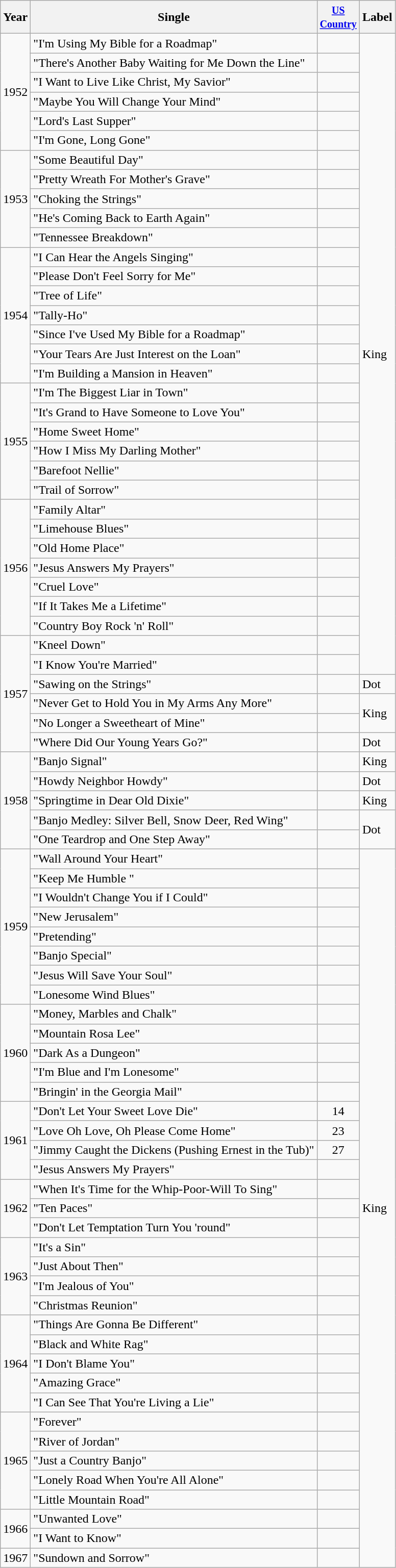<table class="wikitable">
<tr>
<th>Year</th>
<th>Single</th>
<th width="45"><small><a href='#'>US Country</a></small></th>
<th>Label</th>
</tr>
<tr>
<td rowspan="6">1952</td>
<td>"I'm Using My Bible for a Roadmap"</td>
<td align="center"></td>
<td rowspan="33">King</td>
</tr>
<tr>
<td>"There's Another Baby Waiting for Me Down the Line"</td>
<td align="center"></td>
</tr>
<tr>
<td>"I Want to Live Like Christ, My Savior"</td>
<td align="center"></td>
</tr>
<tr>
<td>"Maybe You Will Change Your Mind"</td>
<td align="center"></td>
</tr>
<tr>
<td>"Lord's Last Supper"</td>
<td align="center"></td>
</tr>
<tr>
<td>"I'm Gone, Long Gone"</td>
<td align="center"></td>
</tr>
<tr>
<td rowspan="5">1953</td>
<td>"Some Beautiful Day"</td>
<td align="center"></td>
</tr>
<tr>
<td>"Pretty Wreath For Mother's Grave"</td>
<td align="center"></td>
</tr>
<tr>
<td>"Choking the Strings"</td>
<td align="center"></td>
</tr>
<tr>
<td>"He's Coming Back to Earth Again"</td>
<td align="center"></td>
</tr>
<tr>
<td>"Tennessee Breakdown"</td>
<td align="center"></td>
</tr>
<tr>
<td rowspan="7">1954</td>
<td>"I Can Hear the Angels Singing"</td>
<td align="center"></td>
</tr>
<tr>
<td>"Please Don't Feel Sorry for Me"</td>
<td align="center"></td>
</tr>
<tr>
<td>"Tree of Life"</td>
<td align="center"></td>
</tr>
<tr>
<td>"Tally-Ho"</td>
<td align="center"></td>
</tr>
<tr>
<td>"Since I've Used My Bible for a Roadmap"</td>
<td align="center"></td>
</tr>
<tr>
<td>"Your Tears Are Just Interest on the Loan"</td>
<td align="center"></td>
</tr>
<tr>
<td>"I'm Building a Mansion in Heaven"</td>
<td align="center"></td>
</tr>
<tr>
<td rowspan="6">1955</td>
<td>"I'm The Biggest Liar in Town"</td>
<td align="center"></td>
</tr>
<tr>
<td>"It's Grand to Have Someone to Love You"</td>
<td align="center"></td>
</tr>
<tr>
<td>"Home Sweet Home"</td>
<td align="center"></td>
</tr>
<tr>
<td>"How I Miss My Darling Mother"</td>
<td align="center"></td>
</tr>
<tr>
<td>"Barefoot Nellie"</td>
<td align="center"></td>
</tr>
<tr>
<td>"Trail of Sorrow"</td>
<td align="center"></td>
</tr>
<tr>
<td rowspan="7">1956</td>
<td>"Family Altar"</td>
<td align="center"></td>
</tr>
<tr>
<td>"Limehouse Blues"</td>
<td align="center"></td>
</tr>
<tr>
<td>"Old Home Place"</td>
<td align="center"></td>
</tr>
<tr>
<td>"Jesus Answers My Prayers"</td>
<td align="center"></td>
</tr>
<tr>
<td>"Cruel Love"</td>
<td align="center"></td>
</tr>
<tr>
<td>"If It Takes Me a Lifetime"</td>
<td align="center"></td>
</tr>
<tr>
<td>"Country Boy Rock 'n' Roll"</td>
<td align="center"></td>
</tr>
<tr>
<td rowspan="6">1957</td>
<td>"Kneel Down"</td>
<td align="center"></td>
</tr>
<tr>
<td>"I Know You're Married"</td>
<td align="center"></td>
</tr>
<tr>
<td>"Sawing on the Strings"</td>
<td align="center"></td>
<td>Dot</td>
</tr>
<tr>
<td>"Never Get to Hold You in My Arms Any More"</td>
<td align="center"></td>
<td rowspan="2">King</td>
</tr>
<tr>
<td>"No Longer a Sweetheart of Mine"</td>
<td align="center"></td>
</tr>
<tr>
<td>"Where Did Our Young Years Go?"</td>
<td align="center"></td>
<td>Dot</td>
</tr>
<tr>
<td rowspan="5">1958</td>
<td>"Banjo Signal"</td>
<td align="center"></td>
<td>King</td>
</tr>
<tr>
<td>"Howdy Neighbor Howdy"</td>
<td align="center"></td>
<td>Dot</td>
</tr>
<tr>
<td>"Springtime in Dear Old Dixie"</td>
<td align="center"></td>
<td>King</td>
</tr>
<tr>
<td>"Banjo Medley: Silver Bell, Snow Deer, Red Wing"</td>
<td align="center"></td>
<td rowspan="2">Dot</td>
</tr>
<tr>
<td>"One Teardrop and One Step Away"</td>
<td align="center"></td>
</tr>
<tr>
<td rowspan="8">1959</td>
<td>"Wall Around Your Heart"</td>
<td align="center"></td>
<td rowspan="37">King</td>
</tr>
<tr>
<td>"Keep Me Humble "</td>
<td align="center"></td>
</tr>
<tr>
<td>"I Wouldn't Change You if I Could"</td>
<td align="center"></td>
</tr>
<tr>
<td>"New Jerusalem"</td>
<td align="center"></td>
</tr>
<tr>
<td>"Pretending"</td>
<td align="center"></td>
</tr>
<tr>
<td>"Banjo Special"</td>
<td align="center"></td>
</tr>
<tr>
<td>"Jesus Will Save Your Soul"</td>
<td align="center"></td>
</tr>
<tr>
<td>"Lonesome Wind Blues"</td>
<td align="center"></td>
</tr>
<tr>
<td rowspan="5">1960</td>
<td>"Money, Marbles and Chalk"</td>
<td align="center"></td>
</tr>
<tr>
<td>"Mountain Rosa Lee"</td>
<td align="center"></td>
</tr>
<tr>
<td>"Dark As a Dungeon"</td>
<td align="center"></td>
</tr>
<tr>
<td>"I'm Blue and I'm Lonesome"</td>
<td align="center"></td>
</tr>
<tr>
<td>"Bringin' in the Georgia Mail"</td>
<td align="center"></td>
</tr>
<tr>
<td rowspan="4">1961</td>
<td>"Don't Let Your Sweet Love Die"</td>
<td align="center">14</td>
</tr>
<tr>
<td>"Love Oh Love, Oh Please Come Home"</td>
<td align="center">23</td>
</tr>
<tr>
<td>"Jimmy Caught the Dickens (Pushing Ernest in the Tub)"</td>
<td align="center">27</td>
</tr>
<tr>
<td>"Jesus Answers My Prayers"</td>
<td align="center"></td>
</tr>
<tr>
<td rowspan="3">1962</td>
<td>"When It's Time for the Whip-Poor-Will To Sing"</td>
<td align="center"></td>
</tr>
<tr>
<td>"Ten Paces"</td>
<td align="center"></td>
</tr>
<tr>
<td>"Don't Let Temptation Turn You 'round"</td>
<td align="center"></td>
</tr>
<tr>
<td rowspan="4">1963</td>
<td>"It's a Sin"</td>
<td align="center"></td>
</tr>
<tr>
<td>"Just About Then"</td>
<td align="center"></td>
</tr>
<tr>
<td>"I'm Jealous of You"</td>
<td align="center"></td>
</tr>
<tr>
<td>"Christmas Reunion"</td>
<td align="center"></td>
</tr>
<tr>
<td rowspan="5">1964</td>
<td>"Things Are Gonna Be Different"</td>
<td align="center"></td>
</tr>
<tr>
<td>"Black and White Rag"</td>
<td align="center"></td>
</tr>
<tr>
<td>"I Don't Blame You"</td>
<td align="center"></td>
</tr>
<tr>
<td>"Amazing Grace"</td>
<td align="center"></td>
</tr>
<tr>
<td>"I Can See That You're Living a Lie"</td>
<td align="center"></td>
</tr>
<tr>
<td rowspan="5">1965</td>
<td>"Forever"</td>
<td align="center"></td>
</tr>
<tr>
<td>"River of Jordan"</td>
<td align="center"></td>
</tr>
<tr>
<td>"Just a Country Banjo"</td>
<td align="center"></td>
</tr>
<tr>
<td>"Lonely Road When You're All Alone"</td>
<td align="center"></td>
</tr>
<tr>
<td>"Little Mountain Road"</td>
<td align="center"></td>
</tr>
<tr>
<td rowspan="2">1966</td>
<td>"Unwanted Love"</td>
<td align="center"></td>
</tr>
<tr>
<td>"I Want to Know"</td>
<td align="center"></td>
</tr>
<tr>
<td>1967</td>
<td>"Sundown and Sorrow"</td>
<td align="center"></td>
</tr>
</table>
